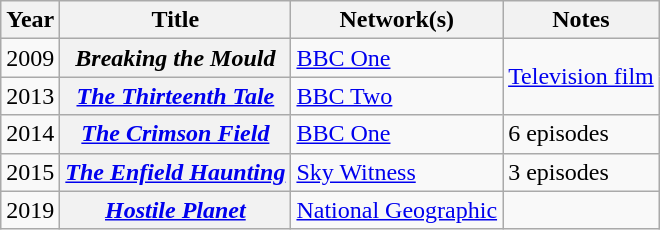<table class="wikitable">
<tr>
<th>Year</th>
<th>Title</th>
<th>Network(s)</th>
<th>Notes</th>
</tr>
<tr>
<td>2009</td>
<th><em>Breaking the Mould</em></th>
<td><a href='#'>BBC One</a></td>
<td rowspan="2"><a href='#'>Television film</a></td>
</tr>
<tr>
<td>2013</td>
<th><em><a href='#'>The Thirteenth Tale</a></em></th>
<td><a href='#'>BBC Two</a></td>
</tr>
<tr>
<td>2014</td>
<th><em><a href='#'>The Crimson Field</a></em></th>
<td><a href='#'>BBC One</a></td>
<td>6 episodes</td>
</tr>
<tr>
<td>2015</td>
<th><em><a href='#'>The Enfield Haunting</a></em></th>
<td><a href='#'>Sky Witness</a></td>
<td>3 episodes</td>
</tr>
<tr>
<td>2019</td>
<th><em><a href='#'>Hostile Planet</a></em></th>
<td><a href='#'>National Geographic</a></td>
<td></td>
</tr>
</table>
